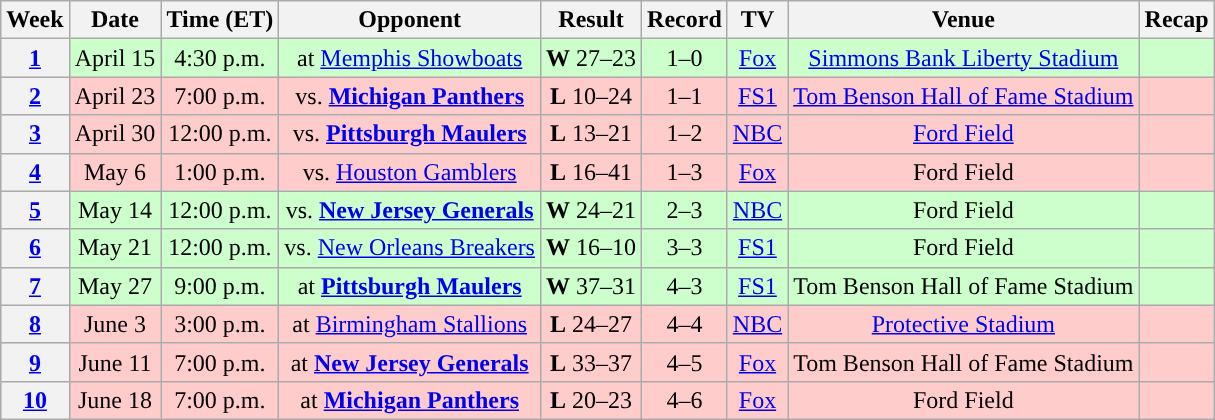<table class="wikitable" style="text-align:center">
<tr>
<th>Week</th>
<th>Date</th>
<th>Time (ET)</th>
<th>Opponent</th>
<th>Result</th>
<th>Record</th>
<th>TV</th>
<th>Venue</th>
<th>Recap</th>
</tr>
<tr style="background:#ccffcc">
<th><a href='#'>1</a></th>
<td>April 15</td>
<td>4:30 p.m.</td>
<td>at <a href='#'>Memphis Showboats</a></td>
<td><strong>W</strong> 27–23</td>
<td>1–0</td>
<td><a href='#'>Fox</a></td>
<td><a href='#'>Simmons Bank Liberty Stadium</a></td>
<td></td>
</tr>
<tr style="background:#ffcccc">
<th><a href='#'>2</a></th>
<td>April 23</td>
<td>7:00 p.m.</td>
<td>vs. <strong><a href='#'>Michigan Panthers</a></strong></td>
<td><strong>L</strong> 10–24</td>
<td>1–1</td>
<td><a href='#'>FS1</a></td>
<td><a href='#'>Tom Benson Hall of Fame Stadium</a></td>
<td></td>
</tr>
<tr style="background:#ffcccc">
<th><a href='#'>3</a></th>
<td>April 30</td>
<td>12:00 p.m.</td>
<td>vs. <strong><a href='#'>Pittsburgh Maulers</a></strong></td>
<td><strong>L</strong> 13–21</td>
<td>1–2</td>
<td><a href='#'>NBC</a></td>
<td><a href='#'>Ford Field</a></td>
<td></td>
</tr>
<tr style="background:#ffcccc">
<th><a href='#'>4</a></th>
<td>May 6</td>
<td>1:00 p.m.</td>
<td>vs. <a href='#'>Houston Gamblers</a></td>
<td><strong>L</strong> 16–41</td>
<td>1–3</td>
<td><a href='#'>Fox</a></td>
<td>Ford Field</td>
<td></td>
</tr>
<tr style="background:#ccffcc">
<th><a href='#'>5</a></th>
<td>May 14</td>
<td>12:00 p.m.</td>
<td>vs. <strong><a href='#'>New Jersey Generals</a></strong></td>
<td><strong>W</strong> 24–21</td>
<td>2–3</td>
<td><a href='#'>NBC</a></td>
<td>Ford Field</td>
<td></td>
</tr>
<tr style="background:#ccffcc">
<th><a href='#'>6</a></th>
<td>May 21</td>
<td>12:00 p.m.</td>
<td>vs. <a href='#'>New Orleans Breakers</a></td>
<td><strong>W</strong> 16–10</td>
<td>3–3</td>
<td><a href='#'>FS1</a></td>
<td>Ford Field</td>
<td></td>
</tr>
<tr style="background:#ccffcc">
<th><a href='#'>7</a></th>
<td>May 27</td>
<td>9:00 p.m.</td>
<td>at <strong><a href='#'>Pittsburgh Maulers</a></strong></td>
<td><strong>W</strong> 37–31</td>
<td>4–3</td>
<td><a href='#'>FS1</a></td>
<td>Tom Benson Hall of Fame Stadium</td>
<td></td>
</tr>
<tr style="background:#ffcccc">
<th><a href='#'>8</a></th>
<td>June 3</td>
<td>3:00 p.m.</td>
<td>at <a href='#'>Birmingham Stallions</a></td>
<td><strong>L</strong> 24–27</td>
<td>4–4</td>
<td><a href='#'>NBC</a></td>
<td><a href='#'>Protective Stadium</a></td>
<td></td>
</tr>
<tr style="background:#ffcccc">
<th><a href='#'>9</a></th>
<td>June 11</td>
<td>7:00 p.m.</td>
<td>at <strong><a href='#'>New Jersey Generals</a></strong></td>
<td><strong>L</strong> 33–37</td>
<td>4–5</td>
<td><a href='#'>Fox</a></td>
<td>Tom Benson Hall of Fame Stadium</td>
<td></td>
</tr>
<tr style="background:#ffcccc">
<th><a href='#'>10</a></th>
<td>June 18</td>
<td>7:00 p.m.</td>
<td>at <strong><a href='#'>Michigan Panthers</a></strong></td>
<td><strong>L</strong> 20–23</td>
<td>4–6</td>
<td><a href='#'>Fox</a></td>
<td>Ford Field</td>
<td></td>
</tr>
</table>
